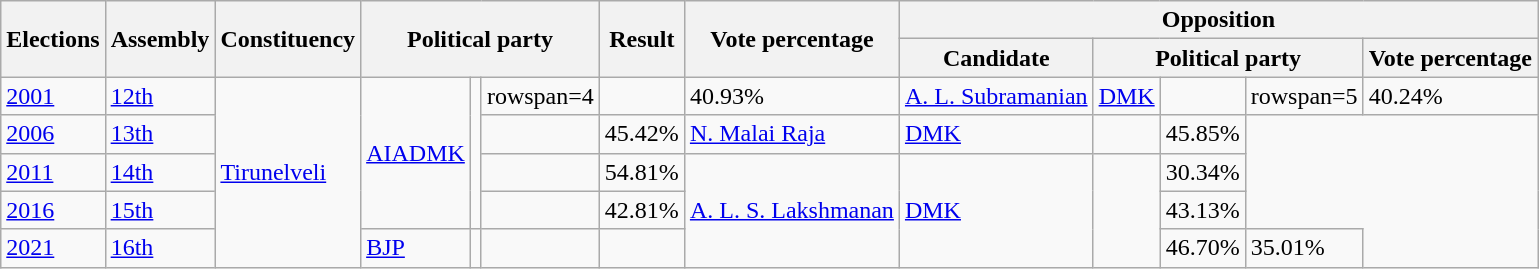<table class="wikitable sortable">
<tr>
<th rowspan="2">Elections</th>
<th rowspan="2">Assembly</th>
<th rowspan="2">Constituency</th>
<th colspan="3" rowspan="2">Political party</th>
<th rowspan="2">Result</th>
<th rowspan="2">Vote percentage</th>
<th colspan="5">Opposition</th>
</tr>
<tr>
<th>Candidate</th>
<th colspan="3">Political party</th>
<th>Vote percentage</th>
</tr>
<tr>
<td><a href='#'>2001</a></td>
<td><a href='#'>12th</a></td>
<td rowspan="5"><a href='#'>Tirunelveli</a></td>
<td rowspan="4"><a href='#'>AIADMK</a></td>
<td rowspan="4"></td>
<td>rowspan=4 </td>
<td></td>
<td>40.93%</td>
<td><a href='#'>A. L. Subramanian</a></td>
<td><a href='#'>DMK</a></td>
<td></td>
<td>rowspan=5 </td>
<td>40.24%</td>
</tr>
<tr>
<td><a href='#'>2006</a></td>
<td><a href='#'>13th</a></td>
<td></td>
<td>45.42%</td>
<td><a href='#'>N. Malai Raja</a></td>
<td><a href='#'>DMK</a></td>
<td></td>
<td>45.85%</td>
</tr>
<tr>
<td><a href='#'>2011</a></td>
<td><a href='#'>14th</a></td>
<td></td>
<td>54.81%</td>
<td rowspan="3"><a href='#'>A. L. S. Lakshmanan</a></td>
<td rowspan="3"><a href='#'>DMK</a></td>
<td rowspan="3"></td>
<td>30.34%</td>
</tr>
<tr>
<td><a href='#'>2016</a></td>
<td><a href='#'>15th</a></td>
<td></td>
<td>42.81%</td>
<td>43.13%</td>
</tr>
<tr>
<td><a href='#'>2021</a></td>
<td><a href='#'>16th</a></td>
<td><a href='#'>BJP</a></td>
<td></td>
<td></td>
<td></td>
<td>46.70%</td>
<td>35.01%</td>
</tr>
</table>
